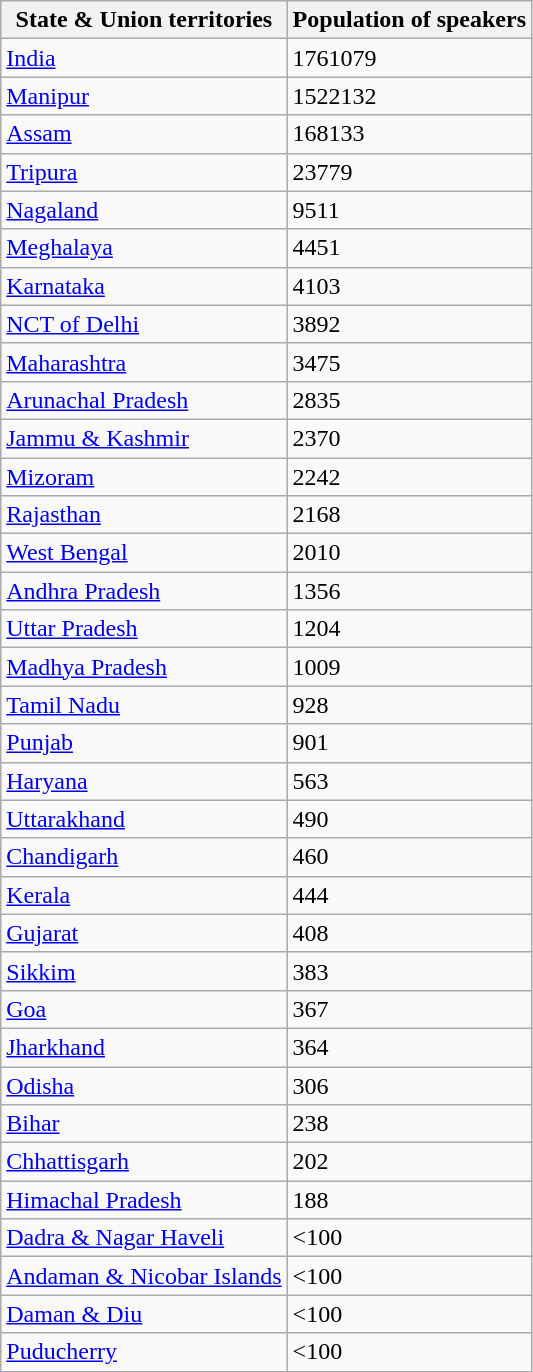<table class="wikitable">
<tr>
<th>State & Union territories</th>
<th>Population of speakers</th>
</tr>
<tr>
<td><a href='#'>India</a></td>
<td>1761079</td>
</tr>
<tr>
<td><a href='#'>Manipur</a></td>
<td>1522132</td>
</tr>
<tr>
<td><a href='#'>Assam</a></td>
<td>168133</td>
</tr>
<tr>
<td><a href='#'>Tripura</a></td>
<td>23779</td>
</tr>
<tr>
<td><a href='#'>Nagaland</a></td>
<td>9511</td>
</tr>
<tr>
<td><a href='#'>Meghalaya</a></td>
<td>4451</td>
</tr>
<tr>
<td><a href='#'>Karnataka</a></td>
<td>4103</td>
</tr>
<tr>
<td><a href='#'>NCT of Delhi</a></td>
<td>3892</td>
</tr>
<tr>
<td><a href='#'>Maharashtra</a></td>
<td>3475</td>
</tr>
<tr>
<td><a href='#'>Arunachal Pradesh</a></td>
<td>2835</td>
</tr>
<tr>
<td><a href='#'>Jammu & Kashmir</a></td>
<td>2370</td>
</tr>
<tr>
<td><a href='#'>Mizoram</a></td>
<td>2242</td>
</tr>
<tr>
<td><a href='#'>Rajasthan</a></td>
<td>2168</td>
</tr>
<tr>
<td><a href='#'>West Bengal</a></td>
<td>2010</td>
</tr>
<tr>
<td><a href='#'>Andhra Pradesh</a></td>
<td>1356</td>
</tr>
<tr>
<td><a href='#'>Uttar Pradesh</a></td>
<td>1204</td>
</tr>
<tr>
<td><a href='#'>Madhya Pradesh</a></td>
<td>1009</td>
</tr>
<tr>
<td><a href='#'>Tamil Nadu</a></td>
<td>928</td>
</tr>
<tr>
<td><a href='#'>Punjab</a></td>
<td>901</td>
</tr>
<tr>
<td><a href='#'>Haryana</a></td>
<td>563</td>
</tr>
<tr>
<td><a href='#'>Uttarakhand</a></td>
<td>490</td>
</tr>
<tr>
<td><a href='#'>Chandigarh</a></td>
<td>460</td>
</tr>
<tr>
<td><a href='#'>Kerala</a></td>
<td>444</td>
</tr>
<tr>
<td><a href='#'>Gujarat</a></td>
<td>408</td>
</tr>
<tr>
<td><a href='#'>Sikkim</a></td>
<td>383</td>
</tr>
<tr>
<td><a href='#'>Goa</a></td>
<td>367</td>
</tr>
<tr>
<td><a href='#'>Jharkhand</a></td>
<td>364</td>
</tr>
<tr>
<td><a href='#'>Odisha</a></td>
<td>306</td>
</tr>
<tr>
<td><a href='#'>Bihar</a></td>
<td>238</td>
</tr>
<tr>
<td><a href='#'>Chhattisgarh</a></td>
<td>202</td>
</tr>
<tr>
<td><a href='#'>Himachal Pradesh</a></td>
<td>188</td>
</tr>
<tr>
<td><a href='#'>Dadra & Nagar Haveli</a></td>
<td><100</td>
</tr>
<tr>
<td><a href='#'>Andaman & Nicobar Islands</a></td>
<td><100</td>
</tr>
<tr>
<td><a href='#'>Daman & Diu</a></td>
<td><100</td>
</tr>
<tr>
<td><a href='#'>Puducherry</a></td>
<td><100</td>
</tr>
</table>
